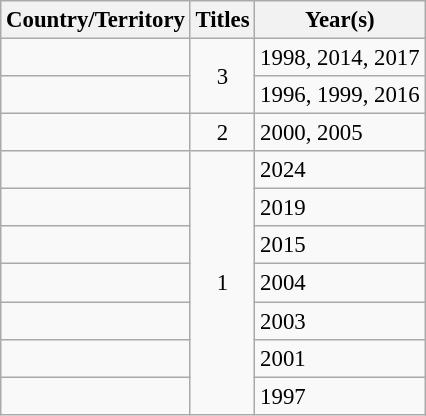<table class="wikitable sortable" style="font-size: 95%;">
<tr>
<th>Country/Territory</th>
<th>Titles</th>
<th>Year(s)</th>
</tr>
<tr>
<td><strong></strong></td>
<td rowspan="2" style="text-align:center;">3</td>
<td>1998, 2014, 2017</td>
</tr>
<tr>
<td><strong></strong></td>
<td>1996, 1999, 2016</td>
</tr>
<tr>
<td><strong></strong></td>
<td style="text-align:center;">2</td>
<td>2000, 2005</td>
</tr>
<tr>
<td><strong></strong></td>
<td rowspan="7" style="text-align:center;">1</td>
<td>2024</td>
</tr>
<tr>
<td><strong></strong></td>
<td>2019</td>
</tr>
<tr>
<td><strong></strong></td>
<td>2015</td>
</tr>
<tr>
<td><strong></strong></td>
<td>2004</td>
</tr>
<tr>
<td><strong></strong></td>
<td>2003</td>
</tr>
<tr>
<td><strong></strong></td>
<td>2001</td>
</tr>
<tr>
<td><strong></strong></td>
<td>1997</td>
</tr>
</table>
